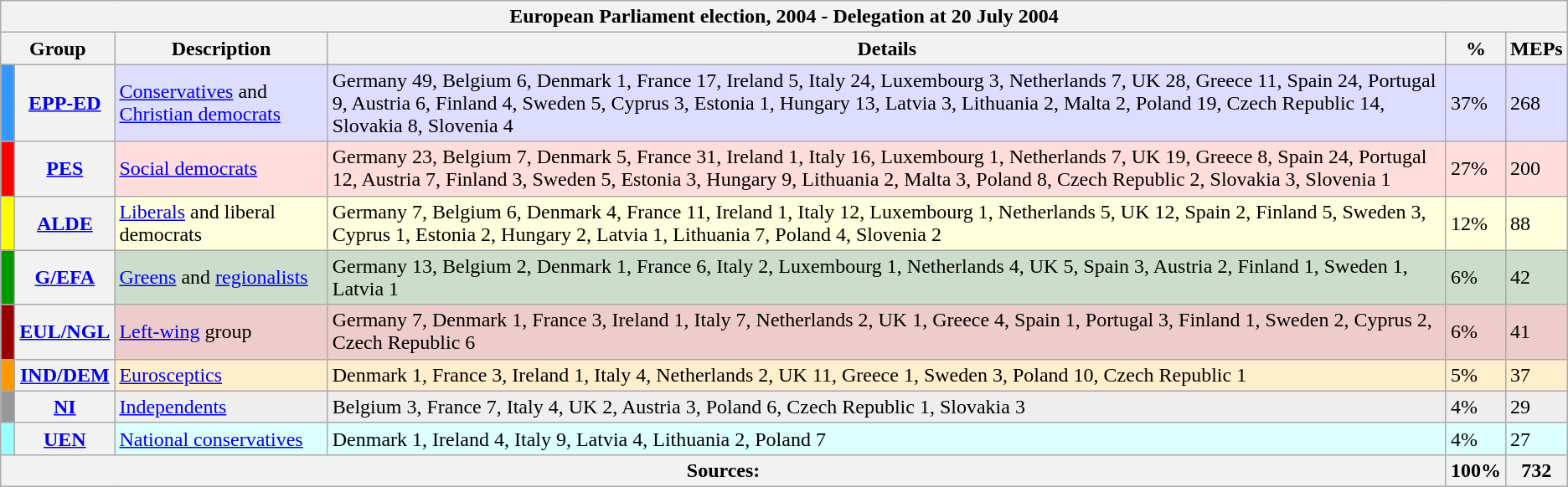<table class="wikitable">
<tr>
<th colspan="6">European Parliament election, 2004 - Delegation at 20 July 2004</th>
</tr>
<tr>
<th colspan="2">Group</th>
<th>Description</th>
<th>Details</th>
<th>%</th>
<th>MEPs</th>
</tr>
<tr BGCOLOR="#DDDDFF">
<th style="background-color:#3399FF; width: 3px;"> </th>
<th><a href='#'>EPP-ED</a></th>
<td><a href='#'>Conservatives</a> and <a href='#'>Christian democrats</a></td>
<td>Germany 49, Belgium 6, Denmark 1, France 17, Ireland 5, Italy 24, Luxembourg 3, Netherlands 7, UK 28, Greece 11, Spain 24, Portugal 9, Austria 6, Finland 4, Sweden 5, Cyprus 3, Estonia 1, Hungary 13, Latvia 3, Lithuania 2, Malta 2, Poland 19, Czech Republic 14, Slovakia 8, Slovenia 4</td>
<td>37%</td>
<td>268</td>
</tr>
<tr BGCOLOR="#FFDDDD">
<th style="background-color:#FF0000; width: 3px;"> </th>
<th><a href='#'>PES</a></th>
<td><a href='#'>Social democrats</a></td>
<td>Germany 23, Belgium 7, Denmark 5, France 31, Ireland 1, Italy 16, Luxembourg 1, Netherlands 7, UK 19, Greece 8, Spain 24, Portugal 12, Austria 7, Finland 3, Sweden 5, Estonia 3, Hungary 9, Lithuania 2, Malta 3, Poland 8, Czech Republic 2, Slovakia 3, Slovenia 1</td>
<td>27%</td>
<td>200</td>
</tr>
<tr BGCOLOR="#FFFFDD">
<th style="background-color:#FFFF00; width: 3px;"> </th>
<th><a href='#'>ALDE</a></th>
<td><a href='#'>Liberals</a> and liberal democrats</td>
<td>Germany 7, Belgium 6, Denmark 4, France 11, Ireland 1, Italy 12, Luxembourg 1, Netherlands 5, UK 12, Spain 2, Finland 5, Sweden 3, Cyprus 1, Estonia 2, Hungary 2, Latvia 1, Lithuania 7, Poland 4, Slovenia 2</td>
<td>12%</td>
<td>88</td>
</tr>
<tr BGCOLOR="#CCDDCC">
<th style="background-color:#009900; width: 3px;"> </th>
<th><a href='#'>G/EFA</a></th>
<td><a href='#'>Greens</a> and <a href='#'>regionalists</a></td>
<td>Germany 13, Belgium 2, Denmark 1, France 6, Italy 2, Luxembourg 1, Netherlands 4, UK 5, Spain 3, Austria 2, Finland 1, Sweden 1, Latvia 1</td>
<td>6%</td>
<td>42</td>
</tr>
<tr BGCOLOR="#EECCCC">
<th style="background-color:#990000; width: 3px;"> </th>
<th><a href='#'>EUL/NGL</a></th>
<td><a href='#'>Left-wing</a> group</td>
<td>Germany 7, Denmark 1, France 3, Ireland 1, Italy 7, Netherlands 2, UK 1, Greece 4, Spain 1, Portugal 3, Finland 1, Sweden 2, Cyprus 2, Czech Republic 6</td>
<td>6%</td>
<td>41</td>
</tr>
<tr BGCOLOR="#FFEECC">
<th style="background-color:#FF9900; width: 3px;"> </th>
<th><a href='#'>IND/DEM</a></th>
<td><a href='#'>Eurosceptics</a></td>
<td>Denmark 1, France 3, Ireland 1, Italy 4, Netherlands 2, UK 11, Greece 1, Sweden 3, Poland 10, Czech Republic 1</td>
<td>5%</td>
<td>37</td>
</tr>
<tr BGCOLOR="#EEEEEE">
<th style="background-color:#999999; width: 3px;"> </th>
<th><a href='#'>NI</a></th>
<td><a href='#'>Independents</a></td>
<td>Belgium 3, France 7, Italy 4, UK 2, Austria 3, Poland 6, Czech Republic 1, Slovakia 3</td>
<td>4%</td>
<td>29</td>
</tr>
<tr BGCOLOR="#DDFFFF">
<th style="background-color:#99FFFF; width: 3px;"> </th>
<th><a href='#'>UEN</a></th>
<td><a href='#'>National conservatives</a></td>
<td>Denmark 1, Ireland 4, Italy 9, Latvia 4, Lithuania 2, Poland 7</td>
<td>4%</td>
<td>27</td>
</tr>
<tr>
<th colspan="4">Sources: <small>   </small></th>
<th>100%</th>
<th>732</th>
</tr>
</table>
